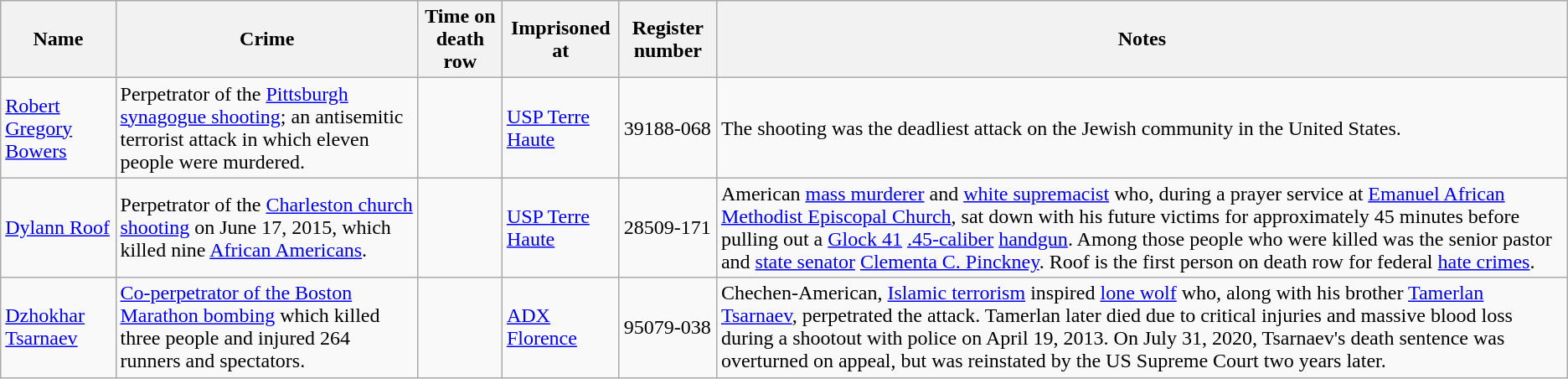<table class="wikitable sortable">
<tr>
<th>Name</th>
<th>Crime</th>
<th>Time on death row</th>
<th>Imprisoned at</th>
<th>Register number</th>
<th>Notes</th>
</tr>
<tr>
<td><a href='#'>Robert Gregory Bowers</a></td>
<td>Perpetrator of the <a href='#'>Pittsburgh synagogue shooting</a>; an antisemitic terrorist attack in which eleven people were murdered.</td>
<td></td>
<td><a href='#'>USP Terre Haute</a></td>
<td>39188-068</td>
<td>The shooting was the deadliest attack on the Jewish community in the United States.</td>
</tr>
<tr>
<td><a href='#'>Dylann Roof</a></td>
<td>Perpetrator of the <a href='#'>Charleston church shooting</a> on June 17, 2015, which killed nine <a href='#'>African Americans</a>.</td>
<td></td>
<td><a href='#'>USP Terre Haute</a></td>
<td>28509-171</td>
<td>American <a href='#'>mass murderer</a> and <a href='#'>white supremacist</a> who, during a prayer service at <a href='#'>Emanuel African Methodist Episcopal Church</a>, sat down with his future victims for approximately 45 minutes before pulling out a <a href='#'>Glock 41</a> <a href='#'>.45-caliber</a> <a href='#'>handgun</a>. Among those people who were killed was the senior pastor and <a href='#'>state senator</a> <a href='#'>Clementa C. Pinckney</a>. Roof is the first person on death row for federal <a href='#'>hate crimes</a>.</td>
</tr>
<tr>
<td><a href='#'>Dzhokhar Tsarnaev</a></td>
<td><a href='#'>Co-perpetrator of the Boston Marathon bombing</a> which killed three people and injured 264 runners and spectators.</td>
<td></td>
<td><a href='#'>ADX Florence</a></td>
<td>95079-038</td>
<td>Chechen-American, <a href='#'>Islamic terrorism</a> inspired <a href='#'>lone wolf</a> who, along with his brother <a href='#'>Tamerlan Tsarnaev</a>, perpetrated the attack. Tamerlan later died due to critical injuries and massive blood loss during a shootout with police on April 19, 2013. On July 31, 2020, Tsarnaev's death sentence was overturned on appeal, but was reinstated by the US Supreme Court two years later.</td>
</tr>
</table>
